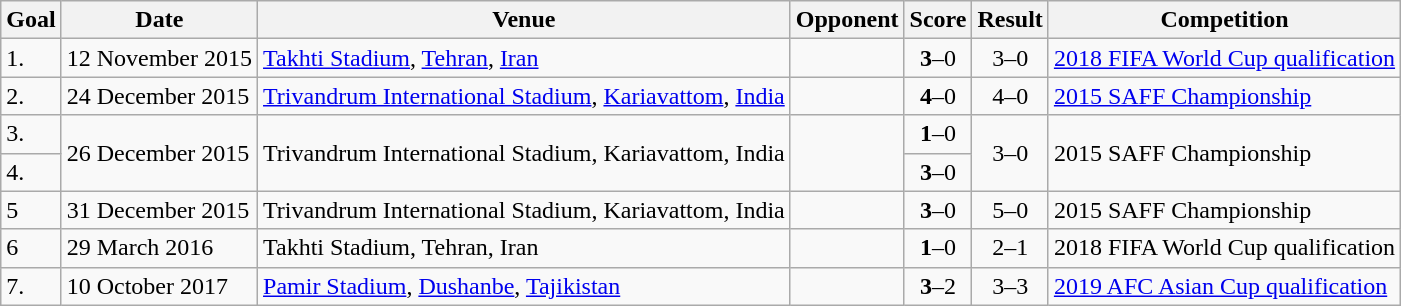<table class="wikitable collapsible collapsed">
<tr>
<th>Goal</th>
<th>Date</th>
<th>Venue</th>
<th>Opponent</th>
<th>Score</th>
<th>Result</th>
<th>Competition</th>
</tr>
<tr>
<td>1.</td>
<td>12 November 2015</td>
<td><a href='#'>Takhti Stadium</a>, <a href='#'>Tehran</a>, <a href='#'>Iran</a></td>
<td></td>
<td align="center"><strong>3</strong>–0</td>
<td align="center">3–0</td>
<td><a href='#'>2018 FIFA World Cup qualification</a></td>
</tr>
<tr>
<td>2.</td>
<td>24 December 2015</td>
<td><a href='#'>Trivandrum International Stadium</a>, <a href='#'>Kariavattom</a>, <a href='#'>India</a></td>
<td></td>
<td align="center"><strong>4</strong>–0</td>
<td align="center">4–0</td>
<td><a href='#'>2015 SAFF Championship</a></td>
</tr>
<tr>
<td>3.</td>
<td rowspan=2>26 December 2015</td>
<td rowspan=2>Trivandrum International Stadium, Kariavattom, India</td>
<td rowspan=2></td>
<td align="center"><strong>1</strong>–0</td>
<td rowspan=2 align="center">3–0</td>
<td rowspan=2>2015 SAFF Championship</td>
</tr>
<tr>
<td>4.</td>
<td align="center"><strong>3</strong>–0</td>
</tr>
<tr>
<td>5</td>
<td>31 December 2015</td>
<td>Trivandrum International Stadium, Kariavattom, India</td>
<td></td>
<td align="center"><strong>3</strong>–0</td>
<td align="center">5–0</td>
<td>2015 SAFF Championship</td>
</tr>
<tr>
<td>6</td>
<td>29 March 2016</td>
<td>Takhti Stadium, Tehran, Iran</td>
<td></td>
<td align="center"><strong>1</strong>–0</td>
<td align="center">2–1</td>
<td>2018 FIFA World Cup qualification</td>
</tr>
<tr>
<td>7.</td>
<td>10 October 2017</td>
<td><a href='#'>Pamir Stadium</a>, <a href='#'>Dushanbe</a>, <a href='#'>Tajikistan</a></td>
<td></td>
<td align="center"><strong>3</strong>–2</td>
<td align="center">3–3</td>
<td><a href='#'>2019 AFC Asian Cup qualification</a></td>
</tr>
</table>
